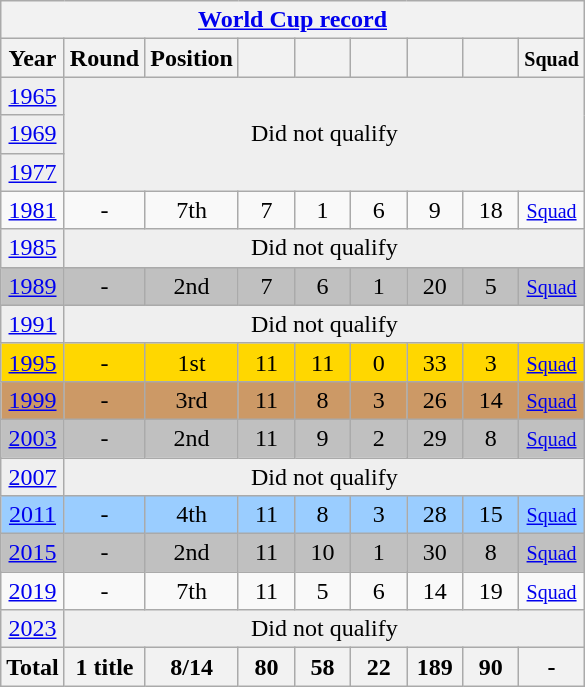<table class="wikitable" style="text-align: center;">
<tr>
<th colspan=9><a href='#'>World Cup record</a></th>
</tr>
<tr>
<th>Year</th>
<th>Round</th>
<th>Position</th>
<th width=30></th>
<th width=30></th>
<th width=30></th>
<th width=30></th>
<th width=30></th>
<th><small>Squad</small></th>
</tr>
<tr bgcolor="efefef">
<td> <a href='#'>1965</a></td>
<td colspan=8 rowspan=3 align=center>Did not qualify</td>
</tr>
<tr bgcolor="efefef">
<td> <a href='#'>1969</a></td>
</tr>
<tr bgcolor="efefef">
<td> <a href='#'>1977</a></td>
</tr>
<tr>
<td> <a href='#'>1981</a></td>
<td>-</td>
<td>7th</td>
<td>7</td>
<td>1</td>
<td>6</td>
<td>9</td>
<td>18</td>
<td><small><a href='#'>Squad</a></small></td>
</tr>
<tr bgcolor="efefef">
<td> <a href='#'>1985</a></td>
<td colspan=8 rowspan=1 align=center>Did not qualify</td>
</tr>
<tr bgcolor="silver">
<td> <a href='#'>1989</a></td>
<td>-</td>
<td>2nd</td>
<td>7</td>
<td>6</td>
<td>1</td>
<td>20</td>
<td>5</td>
<td><small><a href='#'>Squad</a></small></td>
</tr>
<tr bgcolor="efefef">
<td> <a href='#'>1991</a></td>
<td colspan=8 rowspan=1 align=center>Did not qualify</td>
</tr>
<tr bgcolor="gold">
<td> <a href='#'>1995</a></td>
<td>-</td>
<td>1st</td>
<td>11</td>
<td>11</td>
<td>0</td>
<td>33</td>
<td>3</td>
<td><small><a href='#'>Squad</a></small></td>
</tr>
<tr bgcolor="#cc9966">
<td> <a href='#'>1999</a></td>
<td>-</td>
<td>3rd</td>
<td>11</td>
<td>8</td>
<td>3</td>
<td>26</td>
<td>14</td>
<td><small><a href='#'>Squad</a></small></td>
</tr>
<tr bgcolor="silver">
<td> <a href='#'>2003</a></td>
<td>-</td>
<td>2nd</td>
<td>11</td>
<td>9</td>
<td>2</td>
<td>29</td>
<td>8</td>
<td><small><a href='#'>Squad</a></small></td>
</tr>
<tr bgcolor="efefef">
<td> <a href='#'>2007</a></td>
<td colspan=8 rowspan=1 align=center>Did not qualify</td>
</tr>
<tr bgcolor="#9acdff">
<td> <a href='#'>2011</a></td>
<td>-</td>
<td>4th</td>
<td>11</td>
<td>8</td>
<td>3</td>
<td>28</td>
<td>15</td>
<td><small><a href='#'>Squad</a></small></td>
</tr>
<tr bgcolor="silver">
<td> <a href='#'>2015</a></td>
<td>-</td>
<td>2nd</td>
<td>11</td>
<td>10</td>
<td>1</td>
<td>30</td>
<td>8</td>
<td><small><a href='#'>Squad</a></small></td>
</tr>
<tr>
<td> <a href='#'>2019</a></td>
<td>-</td>
<td>7th</td>
<td>11</td>
<td>5</td>
<td>6</td>
<td>14</td>
<td>19</td>
<td><small><a href='#'>Squad</a></small></td>
</tr>
<tr bgcolor="efefef">
<td> <a href='#'>2023</a></td>
<td colspan="8">Did not qualify</td>
</tr>
<tr>
<th>Total</th>
<th>1 title</th>
<th>8/14</th>
<th>80</th>
<th>58</th>
<th>22</th>
<th>189</th>
<th>90</th>
<th>-</th>
</tr>
</table>
